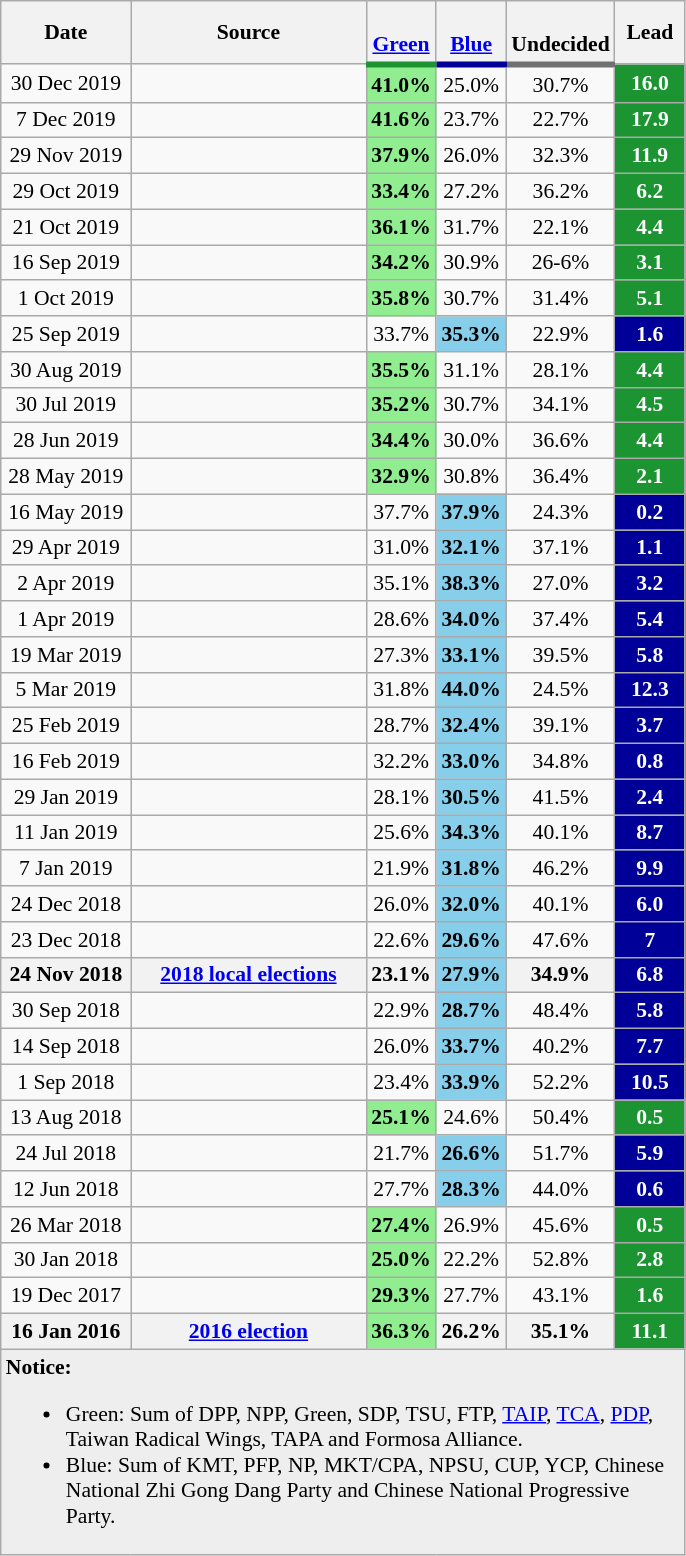<table class="wikitable collapsible" style="text-align:center; font-size:90%; ">
<tr>
<th style="width:80px;">Date</th>
<th style="width:150px;">Source</th>
<th style="width:40px; border-bottom:4px solid #1B9431;"><br><a href='#'>Green</a></th>
<th style="width:40px; border-bottom:4px solid #000099;"><br><a href='#'>Blue</a></th>
<th style="width:40px; border-bottom:4px solid #707070;"><br>Undecided</th>
<th style="width:40px;">Lead</th>
</tr>
<tr>
<td>30 Dec 2019</td>
<td></td>
<td style="background-color:#90ED90;"><strong>41.0%</strong></td>
<td>25.0%</td>
<td>30.7%</td>
<td style="background:#1B9431; color:white"><strong>16.0</strong></td>
</tr>
<tr>
<td>7 Dec 2019</td>
<td></td>
<td style="background-color:#90ED90;"><strong>41.6%</strong></td>
<td>23.7%</td>
<td>22.7%</td>
<td style="background:#1B9431; color:white"><strong>17.9</strong></td>
</tr>
<tr>
<td>29 Nov 2019</td>
<td></td>
<td style="background-color:#90ED90;"><strong>37.9%</strong></td>
<td>26.0%</td>
<td>32.3%</td>
<td style="background:#1B9431; color:white"><strong>11.9</strong></td>
</tr>
<tr>
<td>29 Oct 2019</td>
<td></td>
<td style="background-color:#90ED90;"><strong>33.4%</strong></td>
<td>27.2%</td>
<td>36.2%</td>
<td style="background:#1B9431; color:white"><strong>6.2</strong></td>
</tr>
<tr>
<td>21 Oct 2019</td>
<td></td>
<td style="background-color:#90ED90;"><strong>36.1%</strong></td>
<td>31.7%</td>
<td>22.1%</td>
<td style="background:#1B9431; color:white"><strong>4.4</strong></td>
</tr>
<tr>
<td>16 Sep 2019</td>
<td></td>
<td style="background-color:#90ED90;"><strong>34.2%</strong></td>
<td>30.9%</td>
<td>26-6%</td>
<td style="background:#1B9431; color:white"><strong>3.1</strong></td>
</tr>
<tr>
<td>1 Oct 2019</td>
<td></td>
<td style="background-color:#90ED90;"><strong>35.8%</strong></td>
<td>30.7%</td>
<td>31.4%</td>
<td style="background:#1B9431; color:white"><strong>5.1</strong></td>
</tr>
<tr>
<td>25 Sep 2019</td>
<td></td>
<td>33.7%</td>
<td style="background-color:skyblue;"><strong>35.3%</strong></td>
<td>22.9%</td>
<td style="background:#000099; color:white"><strong>1.6</strong></td>
</tr>
<tr>
<td>30 Aug 2019</td>
<td></td>
<td style="background-color:#90ED90;"><strong>35.5%</strong></td>
<td>31.1%</td>
<td>28.1%</td>
<td style="background:#1B9431; color:white"><strong>4.4</strong></td>
</tr>
<tr>
<td>30 Jul 2019</td>
<td></td>
<td style="background-color:#90ED90;"><strong>35.2%</strong></td>
<td>30.7%</td>
<td>34.1%</td>
<td style="background:#1B9431; color:white"><strong>4.5</strong></td>
</tr>
<tr>
<td>28 Jun 2019</td>
<td></td>
<td style="background-color:#90ED90;"><strong>34.4%</strong></td>
<td>30.0%</td>
<td>36.6%</td>
<td style="background:#1B9431; color:white"><strong>4.4</strong></td>
</tr>
<tr>
<td>28 May 2019</td>
<td></td>
<td style="background-color:#90ED90;"><strong>32.9%</strong></td>
<td>30.8%</td>
<td>36.4%</td>
<td style="background:#1B9431; color:white"><strong>2.1</strong></td>
</tr>
<tr>
<td>16 May 2019</td>
<td></td>
<td>37.7%</td>
<td style="background-color:skyblue;"><strong>37.9%</strong></td>
<td>24.3%</td>
<td style="background:#000099; color:white"><strong>0.2</strong></td>
</tr>
<tr>
<td>29 Apr 2019</td>
<td></td>
<td>31.0%</td>
<td style="background-color:skyblue;"><strong>32.1%</strong></td>
<td>37.1%</td>
<td style="background:#000099; color:white"><strong>1.1</strong></td>
</tr>
<tr>
<td>2 Apr 2019</td>
<td></td>
<td>35.1%</td>
<td style="background-color:skyblue;"><strong>38.3%</strong></td>
<td>27.0%</td>
<td style="background:#000099; color:white"><strong>3.2</strong></td>
</tr>
<tr>
<td>1 Apr 2019</td>
<td></td>
<td>28.6%</td>
<td style="background-color:skyblue;"><strong>34.0%</strong></td>
<td>37.4%</td>
<td style="background:#000099; color:white"><strong>5.4</strong></td>
</tr>
<tr>
<td>19 Mar 2019</td>
<td></td>
<td>27.3%</td>
<td style="background-color:skyblue;"><strong>33.1%</strong></td>
<td>39.5%</td>
<td style="background:#000099; color:white"><strong>5.8</strong></td>
</tr>
<tr>
<td>5 Mar 2019</td>
<td></td>
<td>31.8%</td>
<td style="background-color:skyblue;"><strong>44.0%</strong></td>
<td>24.5%</td>
<td style="background:#000099; color:white"><strong>12.3</strong></td>
</tr>
<tr>
<td>25 Feb 2019</td>
<td></td>
<td>28.7%</td>
<td style="background-color:skyblue;"><strong>32.4%</strong></td>
<td>39.1%</td>
<td style="background:#000099; color:white"><strong>3.7</strong></td>
</tr>
<tr>
<td>16 Feb 2019</td>
<td></td>
<td>32.2%</td>
<td style="background-color:skyblue;"><strong>33.0%</strong></td>
<td>34.8%</td>
<td style="background:#000099; color:white"><strong>0.8</strong></td>
</tr>
<tr>
<td>29 Jan 2019</td>
<td></td>
<td>28.1%</td>
<td style="background-color:skyblue;"><strong>30.5%</strong></td>
<td>41.5%</td>
<td style="background:#000099; color:white"><strong>2.4</strong></td>
</tr>
<tr>
<td>11 Jan 2019</td>
<td></td>
<td>25.6%</td>
<td style="background-color:skyblue;"><strong>34.3%</strong></td>
<td>40.1%</td>
<td style="background:#000099; color:white"><strong>8.7</strong></td>
</tr>
<tr>
<td>7 Jan 2019</td>
<td></td>
<td>21.9%</td>
<td style="background-color:skyblue;"><strong>31.8%</strong></td>
<td>46.2%</td>
<td style="background:#000099; color:white"><strong>9.9</strong></td>
</tr>
<tr>
<td>24 Dec 2018</td>
<td></td>
<td>26.0%</td>
<td style="background-color:skyblue;"><strong>32.0%</strong></td>
<td>40.1%</td>
<td style="background:#000099; color:white"><strong>6.0</strong></td>
</tr>
<tr>
<td>23 Dec 2018</td>
<td></td>
<td>22.6%</td>
<td style="background-color:skyblue;"><strong>29.6%</strong></td>
<td>47.6%</td>
<td style="background:#000099; color:white"><strong>7</strong></td>
</tr>
<tr class=sortbottom style="background:#f2f2f2; font-weight:bold">
<td>24 Nov 2018</td>
<td><strong><a href='#'>2018 local elections</a></strong></td>
<td>23.1%</td>
<td style="background-color:skyblue;"><strong>27.9%</strong></td>
<td>34.9%</td>
<td style="background:#000099; color:white"><strong>6.8</strong></td>
</tr>
<tr>
<td>30 Sep 2018</td>
<td></td>
<td>22.9%</td>
<td style="background-color:skyblue;"><strong>28.7%</strong></td>
<td>48.4%</td>
<td style="background:#000099; color:white"><strong>5.8</strong></td>
</tr>
<tr>
<td>14 Sep 2018</td>
<td></td>
<td>26.0%</td>
<td style="background-color:skyblue;"><strong>33.7%</strong></td>
<td>40.2%</td>
<td style="background:#000099; color:white"><strong>7.7</strong></td>
</tr>
<tr>
<td>1 Sep 2018</td>
<td></td>
<td>23.4%</td>
<td style="background-color:skyblue;"><strong>33.9%</strong></td>
<td>52.2%</td>
<td style="background:#000099; color:white"><strong>10.5</strong></td>
</tr>
<tr>
<td>13 Aug 2018</td>
<td></td>
<td style="background-color:#90ED90;"><strong>25.1%</strong></td>
<td>24.6%</td>
<td>50.4%</td>
<td style="background:#1B9431; color:white"><strong>0.5</strong></td>
</tr>
<tr>
<td>24 Jul 2018</td>
<td></td>
<td>21.7%</td>
<td style="background-color:skyblue;"><strong>26.6%</strong></td>
<td>51.7%</td>
<td style="background:#000099; color:white"><strong>5.9</strong></td>
</tr>
<tr>
<td>12 Jun 2018</td>
<td></td>
<td>27.7%</td>
<td style="background-color:skyblue;"><strong>28.3%</strong></td>
<td>44.0%</td>
<td style="background:#000099; color:white"><strong>0.6</strong></td>
</tr>
<tr>
<td>26 Mar 2018</td>
<td></td>
<td style="background-color:#90ED90;"><strong>27.4%</strong></td>
<td>26.9%</td>
<td>45.6%</td>
<td style="background:#1B9431; color:white"><strong>0.5</strong></td>
</tr>
<tr>
<td>30 Jan 2018</td>
<td></td>
<td style="background-color:#90ED90;"><strong>25.0%</strong></td>
<td>22.2%</td>
<td>52.8%</td>
<td style="background:#1B9431; color:white"><strong>2.8</strong></td>
</tr>
<tr>
<td>19 Dec 2017</td>
<td></td>
<td style="background-color:#90ED90;"><strong>29.3%</strong></td>
<td>27.7%</td>
<td>43.1%</td>
<td style="background:#1B9431; color:white"><strong>1.6</strong></td>
</tr>
<tr class=sortbottom style="background:#f2f2f2; font-weight:bold">
<td>16 Jan 2016</td>
<td><a href='#'>2016 election</a></td>
<td style="background-color:#90ED90;"><strong>36.3%</strong></td>
<td>26.2%</td>
<td>35.1%</td>
<td style="background:#1B9431; color:white"><strong>11.1</strong></td>
</tr>
<tr>
<td align="left" colspan="18" style="background-color:#EEEEEE;"><strong>Notice:</strong><br><ul><li>Green: Sum of DPP, NPP, Green, SDP, TSU, FTP, <a href='#'>TAIP</a>, <a href='#'>TCA</a>, <a href='#'>PDP</a>, Taiwan Radical Wings, TAPA and Formosa Alliance.</li><li>Blue: Sum of KMT, PFP, NP, MKT/CPA, NPSU, CUP, YCP, Chinese National Zhi Gong Dang Party and Chinese National Progressive Party.</li></ul></td>
</tr>
</table>
